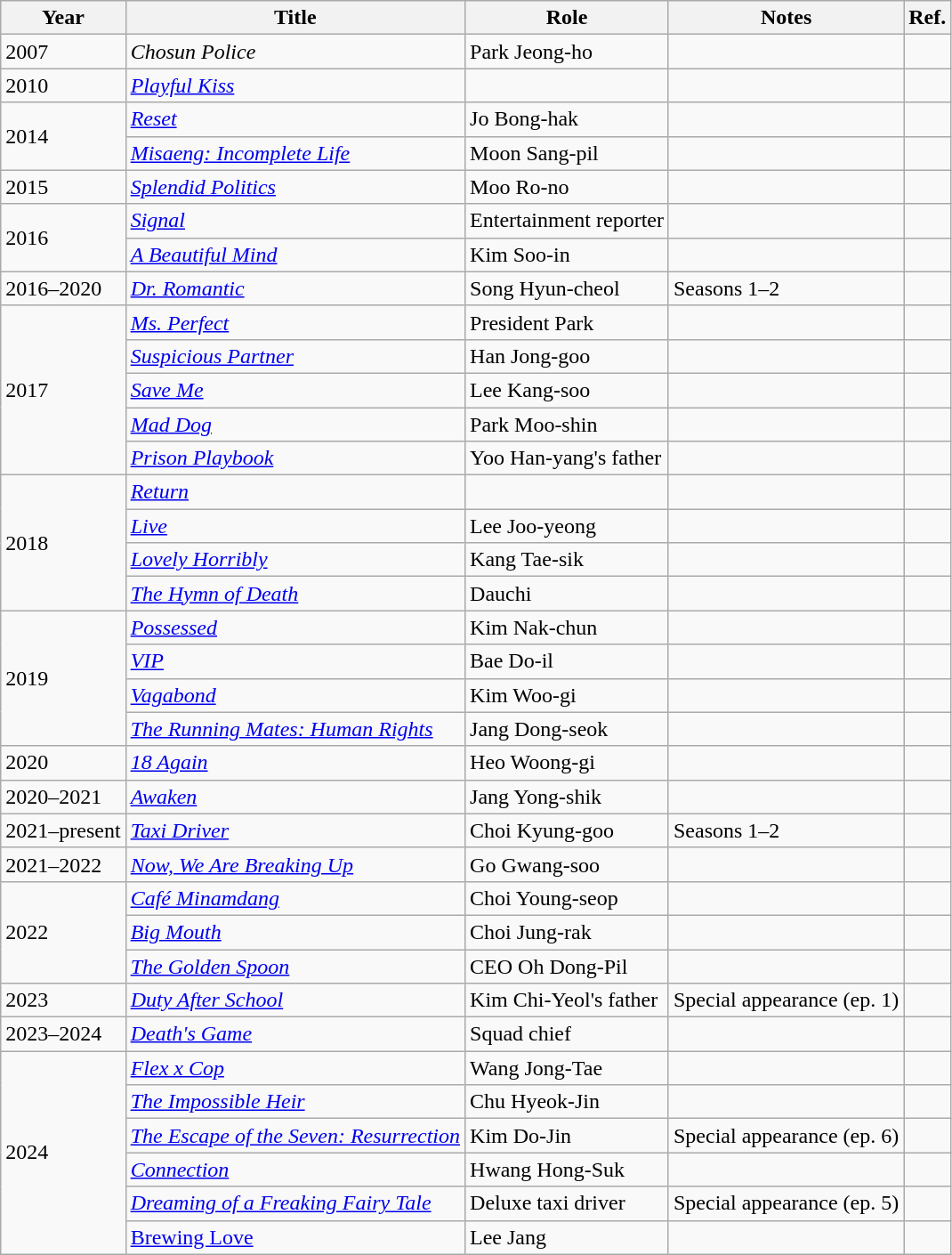<table class="wikitable sortable">
<tr>
<th>Year</th>
<th>Title</th>
<th>Role</th>
<th class="unsortable">Notes</th>
<th class="unsortable">Ref.</th>
</tr>
<tr>
<td>2007</td>
<td><em>Chosun Police</em></td>
<td>Park Jeong-ho</td>
<td></td>
<td></td>
</tr>
<tr>
<td>2010</td>
<td><em><a href='#'>Playful Kiss</a></em></td>
<td></td>
<td></td>
<td></td>
</tr>
<tr>
<td rowspan="2">2014</td>
<td><em><a href='#'>Reset</a></em></td>
<td>Jo Bong-hak</td>
<td></td>
<td></td>
</tr>
<tr>
<td><em><a href='#'>Misaeng: Incomplete Life</a></em></td>
<td>Moon Sang-pil</td>
<td></td>
<td></td>
</tr>
<tr>
<td>2015</td>
<td><em><a href='#'>Splendid Politics</a></em></td>
<td>Moo Ro-no</td>
<td></td>
<td></td>
</tr>
<tr>
<td rowspan="2">2016</td>
<td><em><a href='#'>Signal</a></em></td>
<td>Entertainment reporter</td>
<td></td>
<td></td>
</tr>
<tr>
<td><em><a href='#'>A Beautiful Mind</a></em></td>
<td>Kim Soo-in</td>
<td></td>
<td></td>
</tr>
<tr>
<td>2016–2020</td>
<td><em><a href='#'>Dr. Romantic</a></em></td>
<td>Song Hyun-cheol</td>
<td>Seasons 1–2</td>
<td></td>
</tr>
<tr>
<td rowspan="5">2017</td>
<td><em><a href='#'>Ms. Perfect</a></em></td>
<td>President Park</td>
<td></td>
<td></td>
</tr>
<tr>
<td><em><a href='#'>Suspicious Partner</a></em></td>
<td>Han Jong-goo</td>
<td></td>
<td></td>
</tr>
<tr>
<td><em><a href='#'>Save Me</a></em></td>
<td>Lee Kang-soo</td>
<td></td>
<td></td>
</tr>
<tr>
<td><em><a href='#'>Mad Dog</a></em></td>
<td>Park Moo-shin</td>
<td></td>
<td></td>
</tr>
<tr>
<td><em><a href='#'>Prison Playbook</a></em></td>
<td>Yoo Han-yang's father</td>
<td></td>
<td></td>
</tr>
<tr>
<td rowspan="4">2018</td>
<td><em><a href='#'>Return</a></em></td>
<td></td>
<td></td>
<td></td>
</tr>
<tr>
<td><em><a href='#'>Live</a></em></td>
<td>Lee Joo-yeong</td>
<td></td>
<td></td>
</tr>
<tr>
<td><em><a href='#'>Lovely Horribly</a></em></td>
<td>Kang Tae-sik</td>
<td></td>
<td></td>
</tr>
<tr>
<td><em><a href='#'>The Hymn of Death</a></em></td>
<td>Dauchi</td>
<td></td>
<td></td>
</tr>
<tr>
<td rowspan="4">2019</td>
<td><em><a href='#'>Possessed</a></em></td>
<td>Kim Nak-chun</td>
<td></td>
<td></td>
</tr>
<tr>
<td><em><a href='#'>VIP</a></em></td>
<td>Bae Do-il</td>
<td></td>
<td></td>
</tr>
<tr>
<td><em><a href='#'>Vagabond</a></em></td>
<td>Kim Woo-gi</td>
<td></td>
<td></td>
</tr>
<tr>
<td><em><a href='#'>The Running Mates: Human Rights</a></em></td>
<td>Jang Dong-seok</td>
<td></td>
<td></td>
</tr>
<tr>
<td>2020</td>
<td><em><a href='#'>18 Again</a></em></td>
<td>Heo Woong-gi</td>
<td></td>
<td></td>
</tr>
<tr>
<td>2020–2021</td>
<td><em><a href='#'>Awaken</a></em></td>
<td>Jang Yong-shik</td>
<td></td>
<td></td>
</tr>
<tr>
<td>2021–present</td>
<td><em><a href='#'>Taxi Driver</a></em></td>
<td>Choi Kyung-goo</td>
<td>Seasons 1–2</td>
<td></td>
</tr>
<tr>
<td>2021–2022</td>
<td><em><a href='#'>Now, We Are Breaking Up</a></em></td>
<td>Go Gwang-soo</td>
<td></td>
<td></td>
</tr>
<tr>
<td rowspan="3">2022</td>
<td><em><a href='#'>Café Minamdang</a></em></td>
<td>Choi Young-seop</td>
<td></td>
<td></td>
</tr>
<tr>
<td><em><a href='#'>Big Mouth</a></em></td>
<td>Choi Jung-rak</td>
<td></td>
<td></td>
</tr>
<tr>
<td><em><a href='#'>The Golden Spoon</a></em></td>
<td>CEO Oh Dong-Pil</td>
<td></td>
<td></td>
</tr>
<tr>
<td>2023</td>
<td><em><a href='#'>Duty After School</a></em></td>
<td>Kim Chi-Yeol's father</td>
<td>Special appearance (ep. 1)</td>
<td></td>
</tr>
<tr>
<td>2023–2024</td>
<td><em><a href='#'>Death's Game</a></em></td>
<td>Squad chief</td>
<td></td>
<td></td>
</tr>
<tr>
<td rowspan="6">2024</td>
<td><em><a href='#'>Flex x Cop</a></em></td>
<td>Wang Jong-Tae</td>
<td></td>
<td></td>
</tr>
<tr>
<td><em><a href='#'>The Impossible Heir</a></em></td>
<td>Chu Hyeok-Jin</td>
<td></td>
<td></td>
</tr>
<tr>
<td><em><a href='#'>The Escape of the Seven: Resurrection</a></em></td>
<td>Kim Do-Jin</td>
<td>Special appearance (ep. 6)</td>
<td></td>
</tr>
<tr>
<td><em><a href='#'>Connection</a></em></td>
<td>Hwang Hong-Suk</td>
<td></td>
<td></td>
</tr>
<tr>
<td><em><a href='#'>Dreaming of a Freaking Fairy Tale</a></em></td>
<td>Deluxe taxi driver</td>
<td>Special appearance (ep. 5)</td>
<td></td>
</tr>
<tr>
<td><a href='#'>Brewing Love</a></td>
<td>Lee Jang</td>
<td></td>
<td></td>
</tr>
</table>
